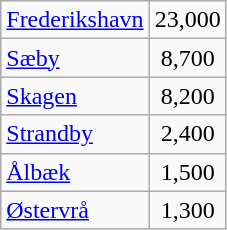<table class="wikitable" style="float:left; margin-right:1em">
<tr>
<td><a href='#'>Frederikshavn</a></td>
<td align="center">23,000</td>
</tr>
<tr>
<td><a href='#'>Sæby</a></td>
<td align="center">8,700</td>
</tr>
<tr>
<td><a href='#'>Skagen</a></td>
<td align="center">8,200</td>
</tr>
<tr>
<td><a href='#'>Strandby</a></td>
<td align="center">2,400</td>
</tr>
<tr>
<td><a href='#'>Ålbæk</a></td>
<td align="center">1,500</td>
</tr>
<tr>
<td><a href='#'>Østervrå</a></td>
<td align="center">1,300</td>
</tr>
</table>
